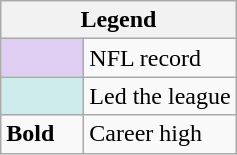<table class="wikitable">
<tr>
<th colspan="2">Legend</th>
</tr>
<tr>
<td style="background:#e0cef2; width:3em;"></td>
<td>NFL record</td>
</tr>
<tr>
<td style="background:#cfecec; width:3em;"></td>
<td>Led the league</td>
</tr>
<tr>
<td style="width:3em;"><strong>Bold</strong></td>
<td>Career high</td>
</tr>
</table>
